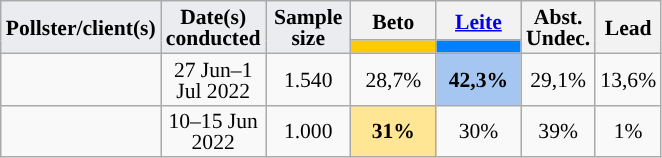<table class="wikitable sortable" style="text-align:center;font-size:90%;line-height:14px;">
<tr>
<td rowspan="2" class="unsortable" style="width:50px;background:#eaecf0;"><strong>Pollster/client(s)</strong></td>
<td rowspan="2" class="unsortable" style="width:50px;background:#eaecf0;"><strong>Date(s)<br>conducted</strong></td>
<td rowspan="2" class="unsortable" style="width:50px;background:#eaecf0;"><strong>Sample<br> size</strong></td>
<th class="unsortable" style="width:50px;"><strong>Beto</strong><br></th>
<th class="unsortable" style="width:50px;"><a href='#'>Leite</a><br></th>
<th rowspan="2" class="unsortable">Abst.<br>Undec.</th>
<th rowspan="2" class="unsortable">Lead</th>
</tr>
<tr>
<th data-sort-type="number" class="sortable" style="background:#ffcc00;"></th>
<th data-sort-type="number" class="sortable" style="background:#0080FF;"></th>
</tr>
<tr>
<td></td>
<td>27 Jun–1 Jul 2022</td>
<td>1.540</td>
<td>28,7%</td>
<td style="background:#a5c6f0;"><strong>42,3%</strong></td>
<td>29,1%</td>
<td style="background:">13,6%</td>
</tr>
<tr>
<td></td>
<td>10–15 Jun 2022</td>
<td>1.000</td>
<td style="background:#ffe694;"><strong>31%</strong></td>
<td>30%</td>
<td>39%</td>
<td style="background:">1%</td>
</tr>
</table>
